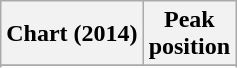<table class="wikitable sortable plainrowheaders">
<tr>
<th>Chart (2014)</th>
<th>Peak<br>position</th>
</tr>
<tr>
</tr>
<tr>
</tr>
<tr>
</tr>
<tr>
</tr>
<tr>
</tr>
<tr>
</tr>
<tr>
</tr>
<tr>
</tr>
<tr>
</tr>
<tr>
</tr>
<tr>
</tr>
<tr>
</tr>
<tr>
</tr>
<tr>
</tr>
<tr>
</tr>
</table>
